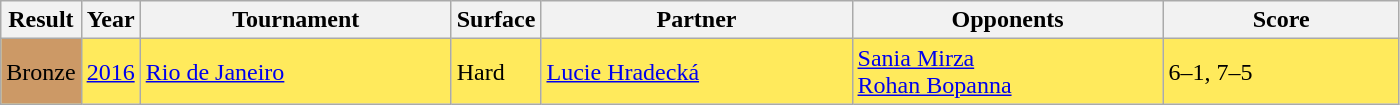<table class="sortable wikitable">
<tr>
<th>Result</th>
<th>Year</th>
<th width=200>Tournament</th>
<th>Surface</th>
<th width=200>Partner</th>
<th width=200>Opponents</th>
<th width=150>Score</th>
</tr>
<tr bgcolor=FFEA5C>
<td bgcolor=cc9966>Bronze</td>
<td><a href='#'>2016</a></td>
<td><a href='#'>Rio de Janeiro</a></td>
<td>Hard</td>
<td> <a href='#'>Lucie Hradecká</a></td>
<td> <a href='#'>Sania Mirza</a><br> <a href='#'>Rohan Bopanna</a></td>
<td>6–1, 7–5</td>
</tr>
</table>
